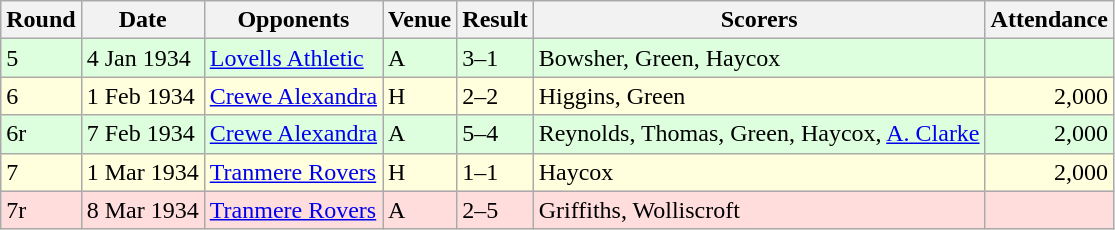<table class="wikitable">
<tr>
<th>Round</th>
<th>Date</th>
<th>Opponents</th>
<th>Venue</th>
<th>Result</th>
<th>Scorers</th>
<th>Attendance</th>
</tr>
<tr bgcolor="#ddffdd">
<td>5</td>
<td>4 Jan 1934</td>
<td><a href='#'>Lovells Athletic</a></td>
<td>A</td>
<td>3–1</td>
<td>Bowsher, Green, Haycox</td>
<td align="right"></td>
</tr>
<tr bgcolor="#ffffdd">
<td>6</td>
<td>1 Feb 1934</td>
<td><a href='#'>Crewe Alexandra</a></td>
<td>H</td>
<td>2–2</td>
<td>Higgins, Green</td>
<td align="right">2,000</td>
</tr>
<tr bgcolor="#ddffdd">
<td>6r</td>
<td>7 Feb 1934</td>
<td><a href='#'>Crewe Alexandra</a></td>
<td>A</td>
<td>5–4</td>
<td>Reynolds, Thomas, Green, Haycox, <a href='#'>A. Clarke</a></td>
<td align="right">2,000</td>
</tr>
<tr bgcolor="#ffffdd">
<td>7</td>
<td>1 Mar 1934</td>
<td><a href='#'>Tranmere Rovers</a></td>
<td>H</td>
<td>1–1</td>
<td>Haycox</td>
<td align="right">2,000</td>
</tr>
<tr bgcolor="#ffdddd">
<td>7r</td>
<td>8 Mar 1934</td>
<td><a href='#'>Tranmere Rovers</a></td>
<td>A</td>
<td>2–5</td>
<td>Griffiths, Wolliscroft</td>
<td align="right"></td>
</tr>
</table>
